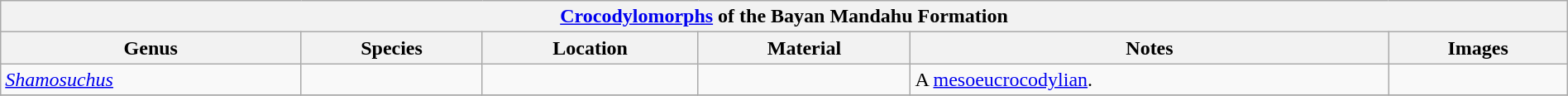<table class="wikitable" align="center" width="100%">
<tr>
<th colspan="7" align="center"><strong><a href='#'>Crocodylomorphs</a> of the Bayan Mandahu Formation</strong></th>
</tr>
<tr>
<th>Genus</th>
<th>Species</th>
<th>Location</th>
<th>Material</th>
<th>Notes</th>
<th>Images</th>
</tr>
<tr>
<td><em><a href='#'>Shamosuchus</a></em></td>
<td></td>
<td></td>
<td></td>
<td>A <a href='#'>mesoeucrocodylian</a>.</td>
<td></td>
</tr>
<tr>
</tr>
</table>
